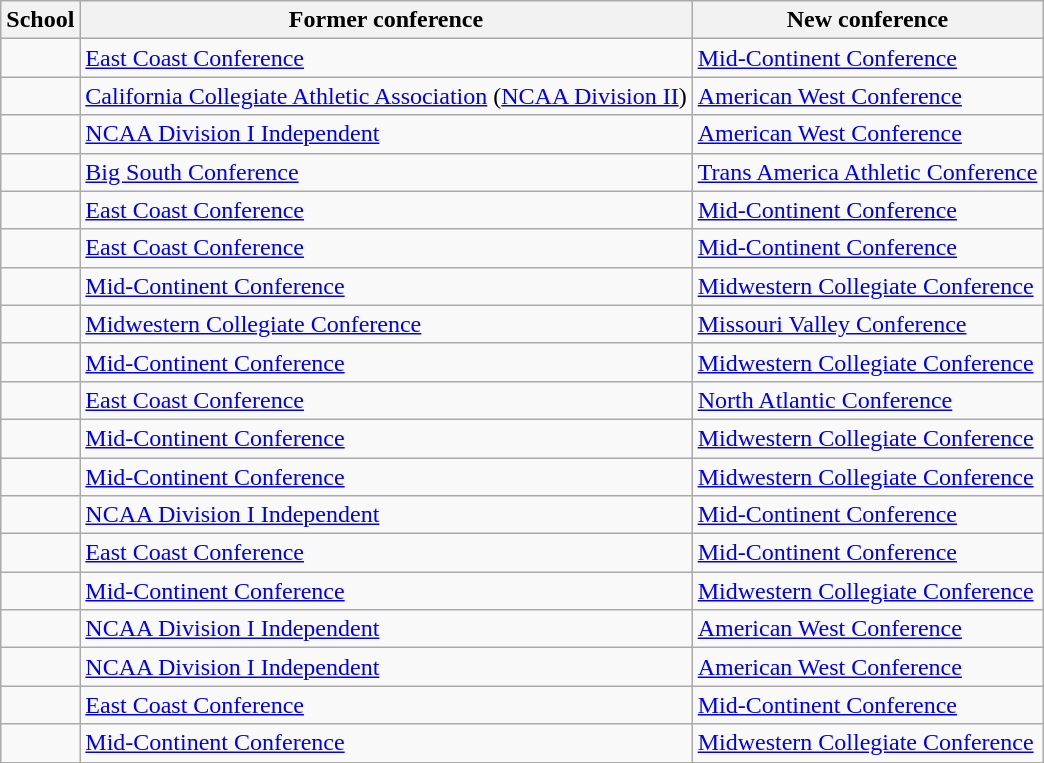<table class="wikitable sortable">
<tr>
<th>School</th>
<th>Former conference</th>
<th>New conference</th>
</tr>
<tr>
<td></td>
<td><a href='#'>East Coast Conference</a></td>
<td><a href='#'>Mid-Continent Conference</a></td>
</tr>
<tr>
<td></td>
<td><a href='#'>California Collegiate Athletic Association</a> (<a href='#'>NCAA Division II</a>)</td>
<td><a href='#'>American West Conference</a></td>
</tr>
<tr>
<td></td>
<td><a href='#'>NCAA Division I Independent</a></td>
<td><a href='#'>American West Conference</a></td>
</tr>
<tr>
<td></td>
<td><a href='#'>Big South Conference</a></td>
<td><a href='#'>Trans America Athletic Conference</a></td>
</tr>
<tr>
<td></td>
<td><a href='#'>East Coast Conference</a></td>
<td><a href='#'>Mid-Continent Conference</a></td>
</tr>
<tr>
<td></td>
<td><a href='#'>East Coast Conference</a></td>
<td><a href='#'>Mid-Continent Conference</a></td>
</tr>
<tr>
<td></td>
<td><a href='#'>Mid-Continent Conference</a></td>
<td><a href='#'>Midwestern Collegiate Conference</a></td>
</tr>
<tr>
<td></td>
<td><a href='#'>Midwestern Collegiate Conference</a></td>
<td><a href='#'>Missouri Valley Conference</a></td>
</tr>
<tr>
<td></td>
<td><a href='#'>Mid-Continent Conference</a></td>
<td><a href='#'>Midwestern Collegiate Conference</a></td>
</tr>
<tr>
<td></td>
<td><a href='#'>East Coast Conference</a></td>
<td><a href='#'>North Atlantic Conference</a></td>
</tr>
<tr>
<td></td>
<td><a href='#'>Mid-Continent Conference</a></td>
<td><a href='#'>Midwestern Collegiate Conference</a></td>
</tr>
<tr>
<td></td>
<td><a href='#'>Mid-Continent Conference</a></td>
<td><a href='#'>Midwestern Collegiate Conference</a></td>
</tr>
<tr>
<td></td>
<td><a href='#'>NCAA Division I Independent</a></td>
<td><a href='#'>Mid-Continent Conference</a></td>
</tr>
<tr>
<td></td>
<td><a href='#'>East Coast Conference</a></td>
<td><a href='#'>Mid-Continent Conference</a></td>
</tr>
<tr>
<td></td>
<td><a href='#'>Mid-Continent Conference</a></td>
<td><a href='#'>Midwestern Collegiate Conference</a></td>
</tr>
<tr>
<td></td>
<td><a href='#'>NCAA Division I Independent</a></td>
<td><a href='#'>American West Conference</a></td>
</tr>
<tr>
<td></td>
<td><a href='#'>NCAA Division I Independent</a></td>
<td><a href='#'>American West Conference</a></td>
</tr>
<tr>
<td></td>
<td><a href='#'>East Coast Conference</a></td>
<td><a href='#'>Mid-Continent Conference</a></td>
</tr>
<tr>
<td></td>
<td><a href='#'>Mid-Continent Conference</a></td>
<td><a href='#'>Midwestern Collegiate Conference</a></td>
</tr>
</table>
